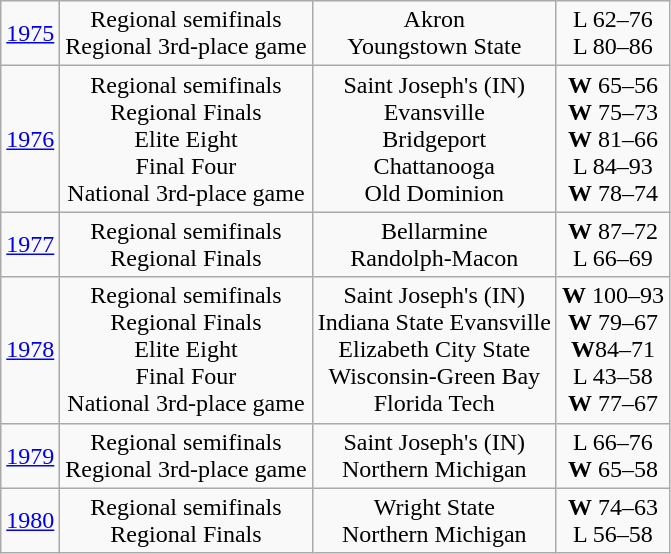<table class="wikitable">
<tr align="center">
<td><a href='#'>1975</a></td>
<td>Regional semifinals<br>Regional 3rd-place game</td>
<td>Akron<br>Youngstown State</td>
<td>L 62–76<br>L 80–86</td>
</tr>
<tr align="center">
<td><a href='#'>1976</a></td>
<td>Regional semifinals<br>Regional Finals<br>Elite Eight<br>Final Four<br>National 3rd-place game</td>
<td>Saint Joseph's (IN)<br>Evansville<br>Bridgeport<br>Chattanooga<br>Old Dominion</td>
<td><strong>W</strong> 65–56<br><strong>W</strong> 75–73<br><strong>W</strong> 81–66<br>L 84–93<br><strong>W</strong> 78–74</td>
</tr>
<tr align="center">
<td><a href='#'>1977</a></td>
<td>Regional semifinals<br>Regional Finals</td>
<td>Bellarmine<br>Randolph-Macon</td>
<td><strong>W</strong> 87–72<br>L 66–69</td>
</tr>
<tr align="center">
<td><a href='#'>1978</a></td>
<td>Regional semifinals<br>Regional Finals<br>Elite Eight<br>Final Four<br>National 3rd-place game</td>
<td>Saint Joseph's (IN)<br>Indiana State Evansville<br>Elizabeth City State<br>Wisconsin-Green Bay<br>Florida Tech</td>
<td><strong>W</strong> 100–93<br><strong>W</strong> 79–67<br><strong>W</strong>84–71<br>L 43–58<br><strong>W</strong> 77–67</td>
</tr>
<tr align="center">
<td><a href='#'>1979</a></td>
<td>Regional semifinals<br>Regional 3rd-place game</td>
<td>Saint Joseph's (IN)<br>Northern Michigan</td>
<td>L 66–76<br><strong>W</strong> 65–58</td>
</tr>
<tr align="center">
<td><a href='#'>1980</a></td>
<td>Regional semifinals<br>Regional Finals</td>
<td>Wright State<br>Northern Michigan</td>
<td><strong>W</strong> 74–63<br>L 56–58</td>
</tr>
</table>
